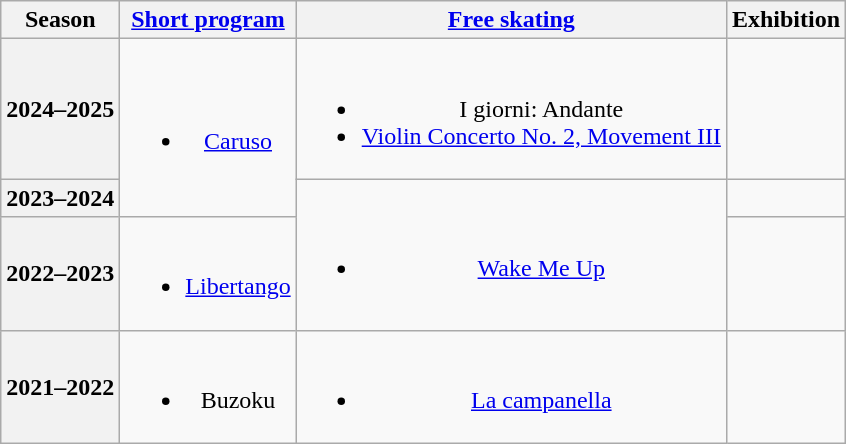<table class=wikitable style=text-align:center>
<tr>
<th>Season</th>
<th><a href='#'>Short program</a></th>
<th><a href='#'>Free skating</a></th>
<th>Exhibition</th>
</tr>
<tr>
<th>2024–2025 <br></th>
<td rowspan=2><br><ul><li><a href='#'>Caruso</a> <br> </li></ul></td>
<td><br><ul><li>I giorni: Andante <br> </li><li><a href='#'>Violin Concerto No. 2, Movement III</a> <br></li></ul></td>
<td></td>
</tr>
<tr>
<th>2023–2024 <br></th>
<td rowspan=2><br><ul><li><a href='#'>Wake Me Up</a> <br> </li></ul></td>
<td></td>
</tr>
<tr>
<th>2022–2023 <br></th>
<td><br><ul><li><a href='#'>Libertango</a> <br> </li></ul></td>
<td></td>
</tr>
<tr>
<th>2021–2022 <br></th>
<td><br><ul><li>Buzoku <br> </li></ul></td>
<td><br><ul><li><a href='#'>La campanella</a> <br></li></ul></td>
</tr>
</table>
